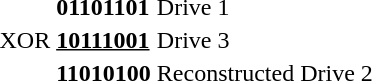<table>
<tr>
<td></td>
<td><strong>01101101</strong></td>
<td>Drive 1</td>
</tr>
<tr>
<td>XOR</td>
<td><ins><strong>10111001</strong></ins></td>
<td>Drive 3</td>
</tr>
<tr>
<td></td>
<td><strong>11010100</strong></td>
<td>Reconstructed Drive 2</td>
</tr>
</table>
